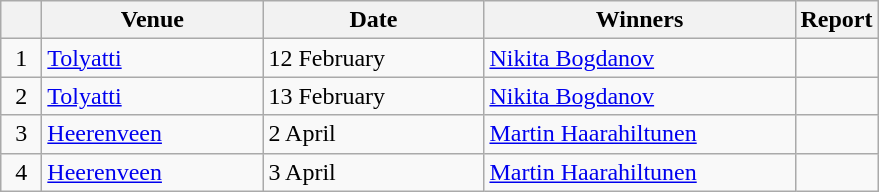<table class="wikitable">
<tr>
<th width="20px"></th>
<th width="140px">Venue</th>
<th width="140px">Date</th>
<th width="200px">Winners</th>
<th width="30px">Report</th>
</tr>
<tr>
<td align="center">1</td>
<td> <a href='#'>Tolyatti</a></td>
<td>12 February</td>
<td> <a href='#'>Nikita Bogdanov</a></td>
<td></td>
</tr>
<tr>
<td align="center">2</td>
<td> <a href='#'>Tolyatti</a></td>
<td>13 February</td>
<td> <a href='#'>Nikita Bogdanov</a></td>
<td></td>
</tr>
<tr>
<td align="center">3</td>
<td> <a href='#'>Heerenveen</a></td>
<td>2 April</td>
<td> <a href='#'>Martin Haarahiltunen</a></td>
<td></td>
</tr>
<tr>
<td align="center">4</td>
<td> <a href='#'>Heerenveen</a></td>
<td>3 April</td>
<td> <a href='#'>Martin Haarahiltunen</a></td>
<td></td>
</tr>
</table>
